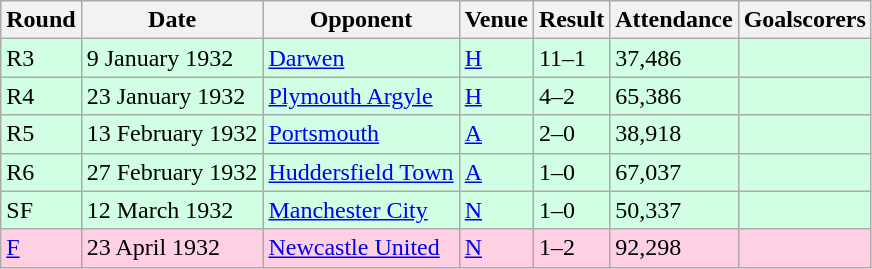<table class="wikitable">
<tr>
<th>Round</th>
<th>Date</th>
<th>Opponent</th>
<th>Venue</th>
<th>Result</th>
<th>Attendance</th>
<th>Goalscorers</th>
</tr>
<tr style="background:#d0ffe3;">
<td>R3</td>
<td>9 January 1932</td>
<td><a href='#'>Darwen</a></td>
<td><a href='#'>H</a></td>
<td>11–1</td>
<td>37,486</td>
<td></td>
</tr>
<tr style="background:#d0ffe3;">
<td>R4</td>
<td>23 January 1932</td>
<td><a href='#'>Plymouth Argyle</a></td>
<td><a href='#'>H</a></td>
<td>4–2</td>
<td>65,386</td>
<td></td>
</tr>
<tr style="background:#d0ffe3;">
<td>R5</td>
<td>13 February 1932</td>
<td><a href='#'>Portsmouth</a></td>
<td><a href='#'>A</a></td>
<td>2–0</td>
<td>38,918</td>
<td></td>
</tr>
<tr style="background:#d0ffe3;">
<td>R6</td>
<td>27 February 1932</td>
<td><a href='#'>Huddersfield Town</a></td>
<td><a href='#'>A</a></td>
<td>1–0</td>
<td>67,037</td>
<td></td>
</tr>
<tr style="background:#d0ffe3;">
<td>SF</td>
<td>12 March 1932</td>
<td><a href='#'>Manchester City</a></td>
<td><a href='#'>N</a></td>
<td>1–0</td>
<td>50,337</td>
<td></td>
</tr>
<tr style="background:#ffd0e3;">
<td><a href='#'>F</a></td>
<td>23 April 1932</td>
<td><a href='#'>Newcastle United</a></td>
<td><a href='#'>N</a></td>
<td>1–2</td>
<td>92,298</td>
<td></td>
</tr>
</table>
